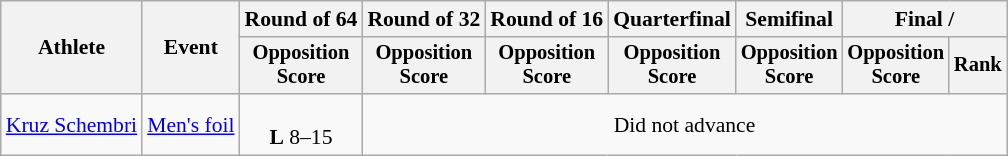<table class=wikitable style=font-size:90%>
<tr>
<th rowspan=2>Athlete</th>
<th rowspan=2>Event</th>
<th>Round of 64</th>
<th>Round of 32</th>
<th>Round of 16</th>
<th>Quarterfinal</th>
<th>Semifinal</th>
<th colspan=2>Final / </th>
</tr>
<tr style=font-size:95%>
<th>Opposition <br> Score</th>
<th>Opposition <br> Score</th>
<th>Opposition <br> Score</th>
<th>Opposition <br> Score</th>
<th>Opposition <br> Score</th>
<th>Opposition <br> Score</th>
<th>Rank</th>
</tr>
<tr align=center>
<td align=left><a href='#'>Kruz Schembri</a></td>
<td align=left><a href='#'>Men's foil</a></td>
<td><br><strong>L</strong> 8–15</td>
<td colspan=6>Did not advance</td>
</tr>
</table>
